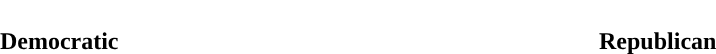<table style="width:50em; text-align:center">
<tr style="color:white">
<td style="background:"><strong>68</strong></td>
<td style="background:"><strong>32</strong></td>
</tr>
<tr>
<td><span><strong>Democratic</strong></span></td>
<td><span><strong>Republican</strong></span></td>
</tr>
</table>
